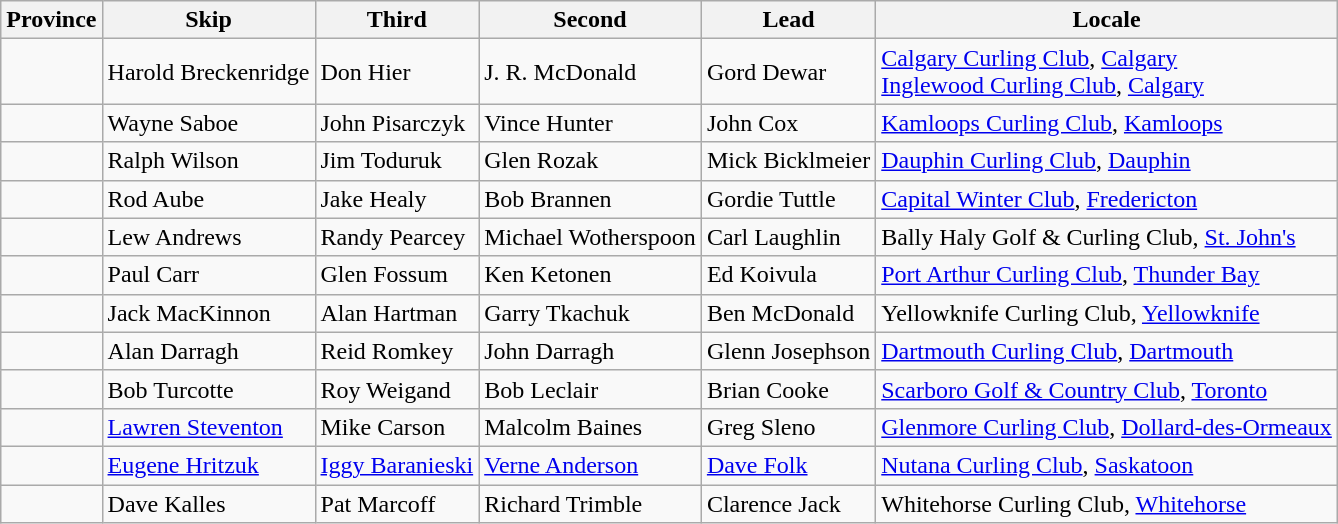<table class=wikitable>
<tr>
<th>Province</th>
<th>Skip</th>
<th>Third</th>
<th>Second</th>
<th>Lead</th>
<th>Locale</th>
</tr>
<tr>
<td></td>
<td>Harold Breckenridge</td>
<td>Don Hier</td>
<td>J. R. McDonald</td>
<td>Gord Dewar</td>
<td><a href='#'>Calgary Curling Club</a>, <a href='#'>Calgary</a><br><a href='#'>Inglewood Curling Club</a>, <a href='#'>Calgary</a></td>
</tr>
<tr>
<td></td>
<td>Wayne Saboe</td>
<td>John Pisarczyk</td>
<td>Vince Hunter</td>
<td>John Cox</td>
<td><a href='#'>Kamloops Curling Club</a>, <a href='#'>Kamloops</a></td>
</tr>
<tr>
<td></td>
<td>Ralph Wilson</td>
<td>Jim Toduruk</td>
<td>Glen Rozak</td>
<td>Mick Bicklmeier</td>
<td><a href='#'>Dauphin Curling Club</a>, <a href='#'>Dauphin</a></td>
</tr>
<tr>
<td></td>
<td>Rod Aube</td>
<td>Jake Healy</td>
<td>Bob Brannen</td>
<td>Gordie Tuttle</td>
<td><a href='#'>Capital Winter Club</a>, <a href='#'>Fredericton</a></td>
</tr>
<tr>
<td></td>
<td>Lew Andrews</td>
<td>Randy Pearcey</td>
<td>Michael Wotherspoon</td>
<td>Carl Laughlin</td>
<td>Bally Haly Golf & Curling Club, <a href='#'>St. John's</a></td>
</tr>
<tr>
<td></td>
<td>Paul Carr</td>
<td>Glen Fossum</td>
<td>Ken Ketonen</td>
<td>Ed Koivula</td>
<td><a href='#'>Port Arthur Curling Club</a>, <a href='#'>Thunder Bay</a></td>
</tr>
<tr>
<td></td>
<td>Jack MacKinnon</td>
<td>Alan Hartman</td>
<td>Garry Tkachuk</td>
<td>Ben McDonald</td>
<td>Yellowknife Curling Club, <a href='#'>Yellowknife</a></td>
</tr>
<tr>
<td></td>
<td>Alan Darragh</td>
<td>Reid Romkey</td>
<td>John Darragh</td>
<td>Glenn Josephson</td>
<td><a href='#'>Dartmouth Curling Club</a>, <a href='#'>Dartmouth</a></td>
</tr>
<tr>
<td></td>
<td>Bob Turcotte</td>
<td>Roy Weigand</td>
<td>Bob Leclair</td>
<td>Brian Cooke</td>
<td><a href='#'>Scarboro Golf & Country Club</a>, <a href='#'>Toronto</a></td>
</tr>
<tr>
<td></td>
<td><a href='#'>Lawren Steventon</a></td>
<td>Mike Carson</td>
<td>Malcolm Baines</td>
<td>Greg Sleno</td>
<td><a href='#'>Glenmore Curling Club</a>, <a href='#'>Dollard-des-Ormeaux</a></td>
</tr>
<tr>
<td></td>
<td><a href='#'>Eugene Hritzuk</a></td>
<td><a href='#'>Iggy Baranieski</a></td>
<td><a href='#'>Verne Anderson</a></td>
<td><a href='#'>Dave Folk</a></td>
<td><a href='#'>Nutana Curling Club</a>, <a href='#'>Saskatoon</a></td>
</tr>
<tr>
<td></td>
<td>Dave Kalles</td>
<td>Pat Marcoff</td>
<td>Richard Trimble</td>
<td>Clarence Jack</td>
<td>Whitehorse Curling Club, <a href='#'>Whitehorse</a></td>
</tr>
</table>
